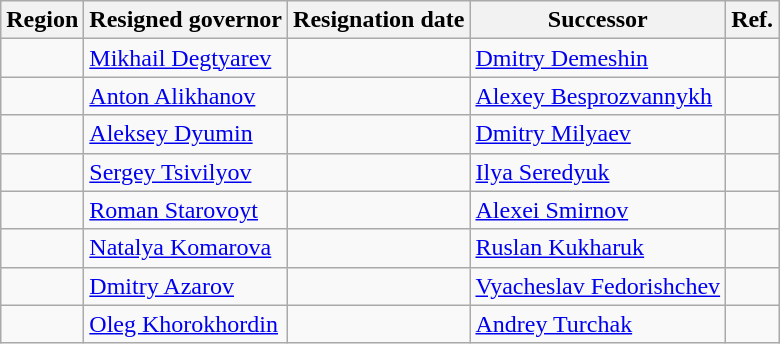<table class="wikitable" style="text-align:left">
<tr>
<th>Region</th>
<th>Resigned governor</th>
<th>Resignation date</th>
<th>Successor</th>
<th>Ref.</th>
</tr>
<tr>
<td></td>
<td><a href='#'>Mikhail Degtyarev</a></td>
<td></td>
<td><a href='#'>Dmitry Demeshin</a></td>
<td></td>
</tr>
<tr>
<td></td>
<td><a href='#'>Anton Alikhanov</a></td>
<td></td>
<td><a href='#'>Alexey Besprozvannykh</a></td>
<td></td>
</tr>
<tr>
<td></td>
<td><a href='#'>Aleksey Dyumin</a></td>
<td></td>
<td><a href='#'>Dmitry Milyaev</a></td>
<td></td>
</tr>
<tr>
<td></td>
<td><a href='#'>Sergey Tsivilyov</a></td>
<td></td>
<td><a href='#'>Ilya Seredyuk</a></td>
<td></td>
</tr>
<tr>
<td></td>
<td><a href='#'>Roman Starovoyt</a></td>
<td></td>
<td><a href='#'>Alexei Smirnov</a></td>
<td></td>
</tr>
<tr>
<td></td>
<td><a href='#'>Natalya Komarova</a></td>
<td></td>
<td><a href='#'>Ruslan Kukharuk</a></td>
<td></td>
</tr>
<tr>
<td></td>
<td><a href='#'>Dmitry Azarov</a></td>
<td></td>
<td><a href='#'>Vyacheslav Fedorishchev</a></td>
<td></td>
</tr>
<tr>
<td></td>
<td><a href='#'>Oleg Khorokhordin</a></td>
<td></td>
<td><a href='#'>Andrey Turchak</a></td>
<td></td>
</tr>
</table>
